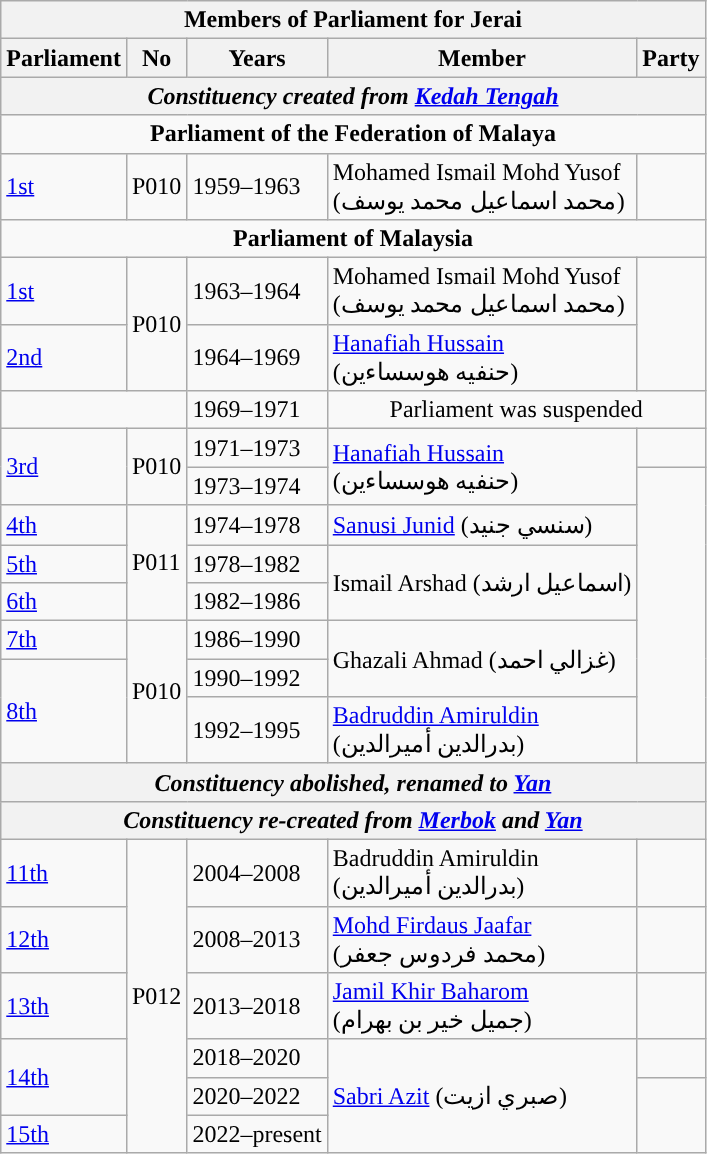<table class=wikitable>
<tr>
<th colspan="5">Members of Parliament for Jerai</th>
</tr>
<tr>
<th>Parliament</th>
<th>No</th>
<th>Years</th>
<th>Member</th>
<th>Party</th>
</tr>
<tr>
<th colspan="5" align="center"><em>Constituency created from <a href='#'>Kedah Tengah</a></em></th>
</tr>
<tr>
<td colspan="5" align="center"><strong>Parliament of the Federation of Malaya</strong></td>
</tr>
<tr>
<td><a href='#'>1st</a></td>
<td>P010</td>
<td>1959–1963</td>
<td>Mohamed Ismail Mohd Yusof <br>  (محمد اسماعيل محمد يوسف)</td>
<td></td>
</tr>
<tr>
<td colspan="5" align="center"><strong>Parliament of Malaysia</strong></td>
</tr>
<tr>
<td><a href='#'>1st</a></td>
<td rowspan="2">P010</td>
<td>1963–1964</td>
<td>Mohamed Ismail Mohd Yusof <br>  (محمد اسماعيل محمد يوسف)</td>
<td rowspan=2></td>
</tr>
<tr>
<td><a href='#'>2nd</a></td>
<td>1964–1969</td>
<td><a href='#'>Hanafiah Hussain</a> <br>  (حنفيه هوسساءين)</td>
</tr>
<tr>
<td colspan="2"></td>
<td>1969–1971</td>
<td colspan=2 align=center>Parliament was suspended</td>
</tr>
<tr>
<td rowspan=2><a href='#'>3rd</a></td>
<td rowspan="2">P010</td>
<td>1971–1973</td>
<td rowspan=2><a href='#'>Hanafiah Hussain</a> <br>  (حنفيه هوسساءين)</td>
<td></td>
</tr>
<tr>
<td>1973–1974</td>
<td rowspan=7></td>
</tr>
<tr>
<td><a href='#'>4th</a></td>
<td rowspan="3">P011</td>
<td>1974–1978</td>
<td><a href='#'>Sanusi Junid</a>  (سنسي جنيد)</td>
</tr>
<tr>
<td><a href='#'>5th</a></td>
<td>1978–1982</td>
<td rowspan=2>Ismail Arshad (اسماعيل ارشد)</td>
</tr>
<tr>
<td><a href='#'>6th</a></td>
<td>1982–1986</td>
</tr>
<tr>
<td><a href='#'>7th</a></td>
<td rowspan="3">P010</td>
<td>1986–1990</td>
<td rowspan=2>Ghazali Ahmad (غزالي احمد)</td>
</tr>
<tr>
<td rowspan=2><a href='#'>8th</a></td>
<td>1990–1992</td>
</tr>
<tr>
<td>1992–1995</td>
<td><a href='#'>Badruddin Amiruldin</a> <br>  (بدرالدين أميرالدين)</td>
</tr>
<tr>
<th colspan="5" align="center"><em>Constituency abolished, renamed to <a href='#'>Yan</a></em></th>
</tr>
<tr>
<th colspan="5" align="center"><em>Constituency re-created from <a href='#'>Merbok</a> and <a href='#'>Yan</a></em></th>
</tr>
<tr>
<td><a href='#'>11th</a></td>
<td rowspan="6">P012</td>
<td>2004–2008</td>
<td>Badruddin Amiruldin <br>  (بدرالدين أميرالدين)</td>
<td></td>
</tr>
<tr>
<td><a href='#'>12th</a></td>
<td>2008–2013</td>
<td><a href='#'>Mohd Firdaus Jaafar</a> <br>  (محمد فردوس جعفر)</td>
<td></td>
</tr>
<tr>
<td><a href='#'>13th</a></td>
<td>2013–2018</td>
<td><a href='#'>Jamil Khir Baharom</a> <br>  (جميل خير بن بهرام)</td>
<td></td>
</tr>
<tr>
<td rowspan=2><a href='#'>14th</a></td>
<td>2018–2020</td>
<td rowspan=3><a href='#'>Sabri Azit</a> (صبري ازيت)</td>
<td></td>
</tr>
<tr>
<td>2020–2022</td>
<td rowspan=2></td>
</tr>
<tr>
<td rowspan="2"><a href='#'>15th</a></td>
<td>2022–present</td>
</tr>
</table>
